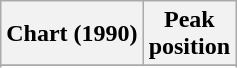<table class="wikitable sortable plainrowheaders" style="text-align:center">
<tr>
<th>Chart (1990)</th>
<th>Peak<br>position</th>
</tr>
<tr>
</tr>
<tr>
</tr>
<tr>
</tr>
<tr>
</tr>
<tr>
</tr>
<tr>
</tr>
<tr>
</tr>
</table>
